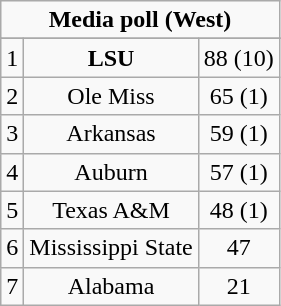<table class="wikitable">
<tr align="center">
<td align="center" Colspan="3"><strong>Media poll (West)</strong></td>
</tr>
<tr align="center">
</tr>
<tr align="center">
<td>1</td>
<td><strong>LSU</strong></td>
<td>88 (10)</td>
</tr>
<tr align="center">
<td>2</td>
<td>Ole Miss</td>
<td>65 (1)</td>
</tr>
<tr align="center">
<td>3</td>
<td>Arkansas</td>
<td>59 (1)</td>
</tr>
<tr align="center">
<td>4</td>
<td>Auburn</td>
<td>57 (1)</td>
</tr>
<tr align="center">
<td>5</td>
<td>Texas A&M</td>
<td>48 (1)</td>
</tr>
<tr align="center">
<td>6</td>
<td>Mississippi State</td>
<td>47</td>
</tr>
<tr align="center">
<td>7</td>
<td>Alabama</td>
<td>21</td>
</tr>
</table>
